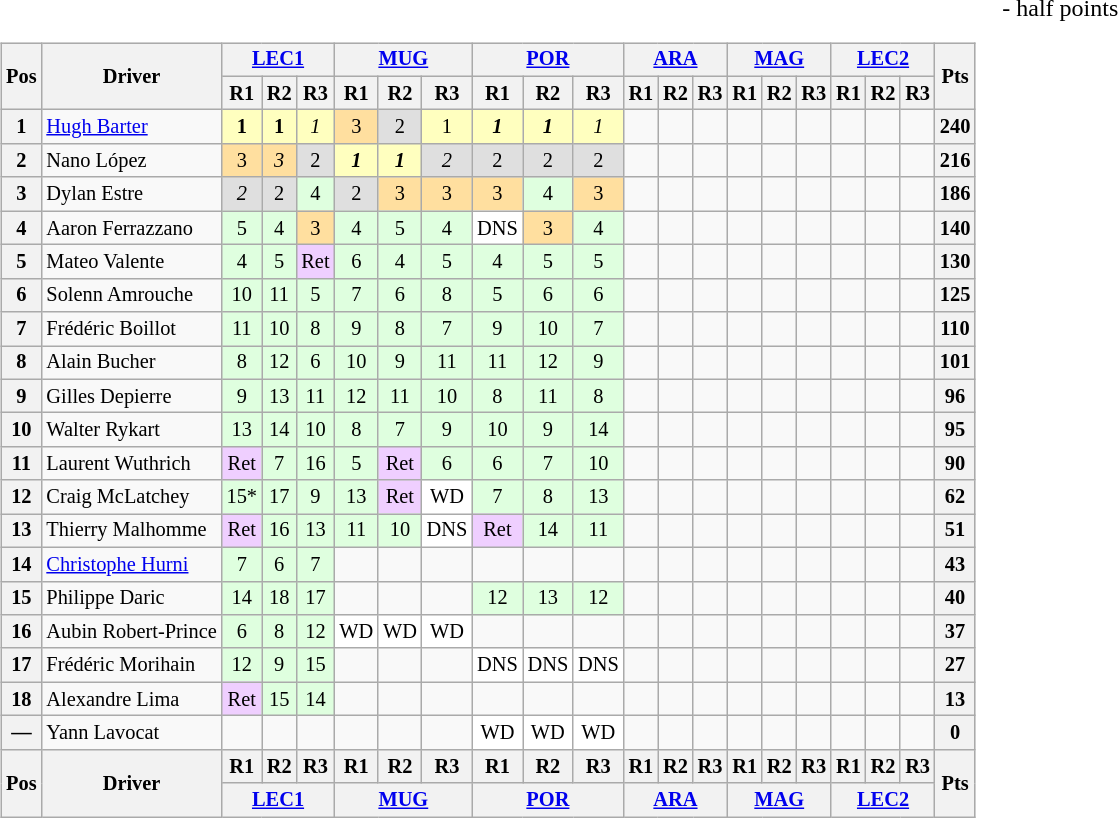<table>
<tr>
<td valign="top"><br><table class="wikitable" style="font-size:85%; text-align:center">
<tr>
<th rowspan="2" valign="middle">Pos</th>
<th rowspan="2" valign="middle">Driver</th>
<th colspan="3"><a href='#'>LEC1</a><br></th>
<th colspan="3"><a href='#'>MUG</a><br></th>
<th colspan="3"><a href='#'>POR</a><br></th>
<th colspan="3"><a href='#'>ARA</a><br></th>
<th colspan="3"><a href='#'>MAG</a><br></th>
<th colspan="3"><a href='#'>LEC2</a><br></th>
<th rowspan="2" valign="middle">Pts</th>
</tr>
<tr>
<th>R1</th>
<th>R2</th>
<th>R3</th>
<th>R1</th>
<th>R2</th>
<th>R3</th>
<th>R1</th>
<th>R2</th>
<th>R3</th>
<th>R1</th>
<th>R2</th>
<th>R3</th>
<th>R1</th>
<th>R2</th>
<th>R3</th>
<th>R1</th>
<th>R2</th>
<th>R3</th>
</tr>
<tr>
<th>1</th>
<td align="left"> <a href='#'>Hugh Barter</a></td>
<td style="background:#ffffbf"><strong>1</strong></td>
<td style="background:#ffffbf"><strong>1</strong></td>
<td style="background:#ffffbf"><em>1</em></td>
<td style="background:#ffdf9f">3</td>
<td style="background:#dfdfdf">2</td>
<td style="background:#ffffbf">1</td>
<td style="background:#ffffbf"><strong><em>1</em></strong></td>
<td style="background:#ffffbf"><strong><em>1</em></strong></td>
<td style="background:#ffffbf"><em>1</em></td>
<td></td>
<td></td>
<td></td>
<td></td>
<td></td>
<td></td>
<td></td>
<td></td>
<td></td>
<th>240</th>
</tr>
<tr>
<th>2</th>
<td align="left"> Nano López</td>
<td style="background:#ffdf9f">3</td>
<td style="background:#ffdf9f"><em>3</em></td>
<td style="background:#dfdfdf">2</td>
<td style="background:#ffffbf"><strong><em>1</em></strong></td>
<td style="background:#ffffbf"><strong><em>1</em></strong></td>
<td style="background:#dfdfdf"><em>2</em></td>
<td style="background:#dfdfdf">2</td>
<td style="background:#dfdfdf">2</td>
<td style="background:#dfdfdf">2</td>
<td></td>
<td></td>
<td></td>
<td></td>
<td></td>
<td></td>
<td></td>
<td></td>
<td></td>
<th>216</th>
</tr>
<tr>
<th>3</th>
<td align="left"> Dylan Estre</td>
<td style="background:#dfdfdf"><em>2</em></td>
<td style="background:#dfdfdf">2</td>
<td style="background:#dfffdf">4</td>
<td style="background:#dfdfdf">2</td>
<td style="background:#ffdf9f">3</td>
<td style="background:#ffdf9f">3</td>
<td style="background:#ffdf9f">3</td>
<td style="background:#dfffdf">4</td>
<td style="background:#ffdf9f">3</td>
<td></td>
<td></td>
<td></td>
<td></td>
<td></td>
<td></td>
<td></td>
<td></td>
<td></td>
<th>186</th>
</tr>
<tr>
<th>4</th>
<td align="left"> Aaron Ferrazzano</td>
<td style="background:#dfffdf">5</td>
<td style="background:#dfffdf">4</td>
<td style="background:#ffdf9f">3</td>
<td style="background:#dfffdf">4</td>
<td style="background:#dfffdf">5</td>
<td style="background:#dfffdf">4</td>
<td style="background:#ffffff">DNS</td>
<td style="background:#ffdf9f">3</td>
<td style="background:#dfffdf">4</td>
<td></td>
<td></td>
<td></td>
<td></td>
<td></td>
<td></td>
<td></td>
<td></td>
<td></td>
<th>140</th>
</tr>
<tr>
<th>5</th>
<td align="left"> Mateo Valente</td>
<td style="background:#dfffdf">4</td>
<td style="background:#dfffdf">5</td>
<td style="background:#efcfff">Ret</td>
<td style="background:#dfffdf">6</td>
<td style="background:#dfffdf">4</td>
<td style="background:#dfffdf">5</td>
<td style="background:#dfffdf">4</td>
<td style="background:#dfffdf">5</td>
<td style="background:#dfffdf">5</td>
<td></td>
<td></td>
<td></td>
<td></td>
<td></td>
<td></td>
<td></td>
<td></td>
<td></td>
<th>130</th>
</tr>
<tr>
<th>6</th>
<td align="left"> Solenn Amrouche</td>
<td style="background:#dfffdf">10</td>
<td style="background:#dfffdf">11</td>
<td style="background:#dfffdf">5</td>
<td style="background:#dfffdf">7</td>
<td style="background:#dfffdf">6</td>
<td style="background:#dfffdf">8</td>
<td style="background:#dfffdf">5</td>
<td style="background:#dfffdf">6</td>
<td style="background:#dfffdf">6</td>
<td></td>
<td></td>
<td></td>
<td></td>
<td></td>
<td></td>
<td></td>
<td></td>
<td></td>
<th>125</th>
</tr>
<tr>
<th>7</th>
<td align="left"> Frédéric Boillot</td>
<td style="background:#dfffdf">11</td>
<td style="background:#dfffdf">10</td>
<td style="background:#dfffdf">8</td>
<td style="background:#dfffdf">9</td>
<td style="background:#dfffdf">8</td>
<td style="background:#dfffdf">7</td>
<td style="background:#dfffdf">9</td>
<td style="background:#dfffdf">10</td>
<td style="background:#dfffdf">7</td>
<td></td>
<td></td>
<td></td>
<td></td>
<td></td>
<td></td>
<td></td>
<td></td>
<td></td>
<th>110</th>
</tr>
<tr>
<th>8</th>
<td align="left"> Alain Bucher</td>
<td style="background:#dfffdf">8</td>
<td style="background:#dfffdf">12</td>
<td style="background:#dfffdf">6</td>
<td style="background:#dfffdf">10</td>
<td style="background:#dfffdf">9</td>
<td style="background:#dfffdf">11</td>
<td style="background:#dfffdf">11</td>
<td style="background:#dfffdf">12</td>
<td style="background:#dfffdf">9</td>
<td></td>
<td></td>
<td></td>
<td></td>
<td></td>
<td></td>
<td></td>
<td></td>
<td></td>
<th>101</th>
</tr>
<tr>
<th>9</th>
<td align="left"> Gilles Depierre</td>
<td style="background:#dfffdf">9</td>
<td style="background:#dfffdf">13</td>
<td style="background:#dfffdf">11</td>
<td style="background:#dfffdf">12</td>
<td style="background:#dfffdf">11</td>
<td style="background:#dfffdf">10</td>
<td style="background:#dfffdf">8</td>
<td style="background:#dfffdf">11</td>
<td style="background:#dfffdf">8</td>
<td></td>
<td></td>
<td></td>
<td></td>
<td></td>
<td></td>
<td></td>
<td></td>
<td></td>
<th>96</th>
</tr>
<tr>
<th>10</th>
<td align="left"> Walter Rykart</td>
<td style="background:#dfffdf">13</td>
<td style="background:#dfffdf">14</td>
<td style="background:#dfffdf">10</td>
<td style="background:#dfffdf">8</td>
<td style="background:#dfffdf">7</td>
<td style="background:#dfffdf">9</td>
<td style="background:#dfffdf">10</td>
<td style="background:#dfffdf">9</td>
<td style="background:#dfffdf">14</td>
<td></td>
<td></td>
<td></td>
<td></td>
<td></td>
<td></td>
<td></td>
<td></td>
<td></td>
<th>95</th>
</tr>
<tr>
<th>11</th>
<td align="left"> Laurent Wuthrich</td>
<td style="background:#efcfff">Ret</td>
<td style="background:#dfffdf">7</td>
<td style="background:#dfffdf">16</td>
<td style="background:#dfffdf">5</td>
<td style="background:#efcfff">Ret</td>
<td style="background:#dfffdf">6</td>
<td style="background:#dfffdf">6</td>
<td style="background:#dfffdf">7</td>
<td style="background:#dfffdf">10</td>
<td></td>
<td></td>
<td></td>
<td></td>
<td></td>
<td></td>
<td></td>
<td></td>
<td></td>
<th>90</th>
</tr>
<tr>
<th>12</th>
<td align="left"> Craig McLatchey</td>
<td style="background:#dfffdf">15*</td>
<td style="background:#dfffdf">17</td>
<td style="background:#dfffdf">9</td>
<td style="background:#dfffdf">13</td>
<td style="background:#efcfff">Ret</td>
<td style="background:#ffffff">WD</td>
<td style="background:#dfffdf">7</td>
<td style="background:#dfffdf">8</td>
<td style="background:#dfffdf">13</td>
<td></td>
<td></td>
<td></td>
<td></td>
<td></td>
<td></td>
<td></td>
<td></td>
<td></td>
<th>62</th>
</tr>
<tr>
<th>13</th>
<td align="left"> Thierry Malhomme</td>
<td style="background:#efcfff">Ret</td>
<td style="background:#dfffdf">16</td>
<td style="background:#dfffdf">13</td>
<td style="background:#dfffdf">11</td>
<td style="background:#dfffdf">10</td>
<td style="background:#ffffff">DNS</td>
<td style="background:#efcfff">Ret</td>
<td style="background:#dfffdf">14</td>
<td style="background:#dfffdf">11</td>
<td></td>
<td></td>
<td></td>
<td></td>
<td></td>
<td></td>
<td></td>
<td></td>
<td></td>
<th>51</th>
</tr>
<tr>
<th>14</th>
<td align="left"> <a href='#'>Christophe Hurni</a></td>
<td style="background:#dfffdf">7</td>
<td style="background:#dfffdf">6</td>
<td style="background:#dfffdf">7</td>
<td></td>
<td></td>
<td></td>
<td></td>
<td></td>
<td></td>
<td></td>
<td></td>
<td></td>
<td></td>
<td></td>
<td></td>
<td></td>
<td></td>
<td></td>
<th>43</th>
</tr>
<tr>
<th>15</th>
<td align="left"> Philippe Daric</td>
<td style="background:#dfffdf">14</td>
<td style="background:#dfffdf">18</td>
<td style="background:#dfffdf">17</td>
<td></td>
<td></td>
<td></td>
<td style="background:#dfffdf">12</td>
<td style="background:#dfffdf">13</td>
<td style="background:#dfffdf">12</td>
<td></td>
<td></td>
<td></td>
<td></td>
<td></td>
<td></td>
<td></td>
<td></td>
<td></td>
<th>40</th>
</tr>
<tr>
<th>16</th>
<td align="left"> Aubin Robert-Prince</td>
<td style="background:#dfffdf">6</td>
<td style="background:#dfffdf">8</td>
<td style="background:#dfffdf">12</td>
<td style="background:#ffffff">WD</td>
<td style="background:#ffffff">WD</td>
<td style="background:#ffffff">WD</td>
<td></td>
<td></td>
<td></td>
<td></td>
<td></td>
<td></td>
<td></td>
<td></td>
<td></td>
<td></td>
<td></td>
<td></td>
<th>37</th>
</tr>
<tr>
<th>17</th>
<td align="left"> Frédéric Morihain</td>
<td style="background:#dfffdf">12</td>
<td style="background:#dfffdf">9</td>
<td style="background:#dfffdf">15</td>
<td></td>
<td></td>
<td></td>
<td style="background:#ffffff">DNS</td>
<td style="background:#ffffff">DNS</td>
<td style="background:#ffffff">DNS</td>
<td></td>
<td></td>
<td></td>
<td></td>
<td></td>
<td></td>
<td></td>
<td></td>
<td></td>
<th>27</th>
</tr>
<tr>
<th>18</th>
<td align="left"> Alexandre Lima</td>
<td style="background:#efcfff">Ret</td>
<td style="background:#dfffdf">15</td>
<td style="background:#dfffdf">14</td>
<td></td>
<td></td>
<td></td>
<td></td>
<td></td>
<td></td>
<td></td>
<td></td>
<td></td>
<td></td>
<td></td>
<td></td>
<td></td>
<td></td>
<td></td>
<th>13</th>
</tr>
<tr>
<th>—</th>
<td align="left"> Yann Lavocat</td>
<td></td>
<td></td>
<td></td>
<td></td>
<td></td>
<td></td>
<td style="background:#ffffff">WD</td>
<td style="background:#ffffff">WD</td>
<td style="background:#ffffff">WD</td>
<td></td>
<td></td>
<td></td>
<td></td>
<td></td>
<td></td>
<td></td>
<td></td>
<td></td>
<th>0</th>
</tr>
<tr>
<th rowspan="2">Pos</th>
<th rowspan="2">Driver</th>
<th>R1</th>
<th>R2</th>
<th>R3</th>
<th>R1</th>
<th>R2</th>
<th>R3</th>
<th>R1</th>
<th>R2</th>
<th>R3</th>
<th>R1</th>
<th>R2</th>
<th>R3</th>
<th>R1</th>
<th>R2</th>
<th>R3</th>
<th>R1</th>
<th>R2</th>
<th>R3</th>
<th rowspan="2">Pts</th>
</tr>
<tr valign="top">
<th colspan="3"><a href='#'>LEC1</a><br></th>
<th colspan="3"><a href='#'>MUG</a><br></th>
<th colspan="3"><a href='#'>POR</a><br></th>
<th colspan="3"><a href='#'>ARA</a><br></th>
<th colspan="3"><a href='#'>MAG</a><br></th>
<th colspan="3"><a href='#'>LEC2</a><br></th>
</tr>
</table>
</td>
<td valign="top"> - half points</td>
</tr>
</table>
